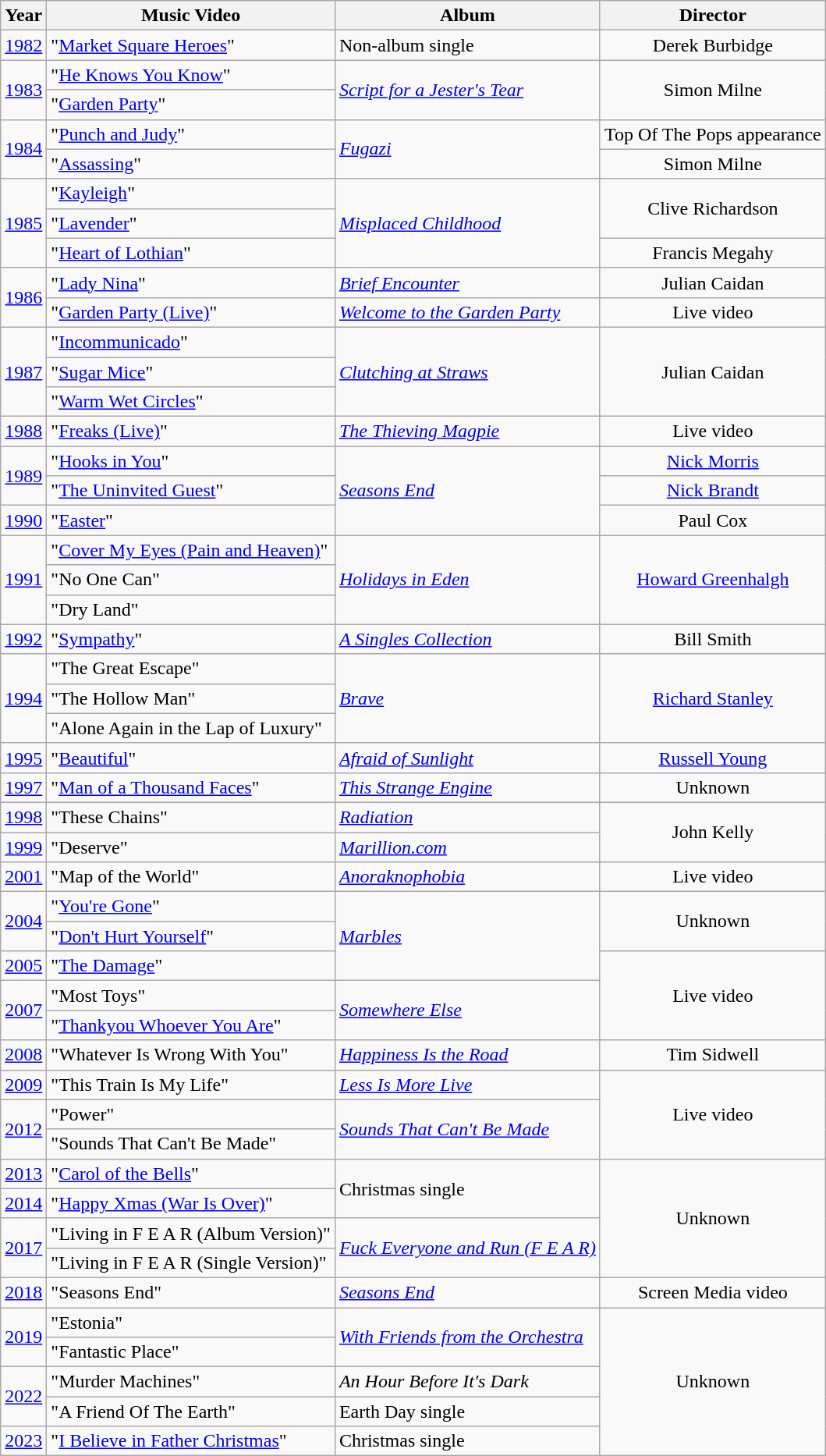<table class="wikitable">
<tr>
<th>Year</th>
<th>Music Video</th>
<th>Album</th>
<th>Director</th>
</tr>
<tr>
<td rowspan="1" align="center"><a href='#'>1982</a></td>
<td align="left">"<a href='#'>Market Square Heroes</a>"</td>
<td rowspan="1">Non-album single</td>
<td rowspan="1" align="center">Derek Burbidge</td>
</tr>
<tr>
<td rowspan="2" align="center"><a href='#'>1983</a></td>
<td align="left">"<a href='#'>He Knows You Know</a>"</td>
<td rowspan="2"><em><a href='#'>Script for a Jester's Tear</a></em></td>
<td rowspan="2" align="center">Simon Milne</td>
</tr>
<tr>
<td align="left">"<a href='#'>Garden Party</a>"</td>
</tr>
<tr>
<td rowspan="2" align="center"><a href='#'>1984</a></td>
<td align="left">"<a href='#'>Punch and Judy</a>"</td>
<td rowspan="2"><em><a href='#'>Fugazi</a></em></td>
<td rowspan="1" align="center">Top Of The Pops appearance</td>
</tr>
<tr>
<td align="left">"<a href='#'>Assassing</a>"</td>
<td rowspan="1" align="center">Simon Milne</td>
</tr>
<tr>
<td rowspan="3" align="center"><a href='#'>1985</a></td>
<td align="left">"<a href='#'>Kayleigh</a>"</td>
<td rowspan="3"><em><a href='#'>Misplaced Childhood</a></em></td>
<td rowspan="2" align="center">Clive Richardson</td>
</tr>
<tr>
<td align="left">"<a href='#'>Lavender</a>"</td>
</tr>
<tr>
<td align="left">"<a href='#'>Heart of Lothian</a>"</td>
<td rowspan="1" align="center">Francis Megahy</td>
</tr>
<tr>
<td rowspan="2" align="center"><a href='#'>1986</a></td>
<td align="left">"<a href='#'>Lady Nina</a>"</td>
<td rowspan="1"><em><a href='#'>Brief Encounter</a></em></td>
<td rowspan="1" align="center">Julian Caidan</td>
</tr>
<tr>
<td align="left">"<a href='#'>Garden Party (Live)</a>"</td>
<td rowspan="1"><em><a href='#'>Welcome to the Garden Party</a></em></td>
<td rowspan="1" align="center">Live video</td>
</tr>
<tr>
<td rowspan="3" align="center"><a href='#'>1987</a></td>
<td align="left">"<a href='#'>Incommunicado</a>"</td>
<td rowspan="3"><em><a href='#'>Clutching at Straws</a></em></td>
<td rowspan="3" align="center">Julian Caidan</td>
</tr>
<tr>
<td align="left">"<a href='#'>Sugar Mice</a>"</td>
</tr>
<tr>
<td align="left">"<a href='#'>Warm Wet Circles</a>"</td>
</tr>
<tr>
<td rowspan="1" align="center"><a href='#'>1988</a></td>
<td align="left">"<a href='#'>Freaks (Live)</a>"</td>
<td rowspan="1"><em><a href='#'>The Thieving Magpie</a></em></td>
<td rowspan="1" align="center">Live video</td>
</tr>
<tr>
<td rowspan="2" align="center"><a href='#'>1989</a></td>
<td align="left">"<a href='#'>Hooks in You</a>"</td>
<td rowspan="3"><em><a href='#'>Seasons End</a></em></td>
<td rowspan="1" align="center"><a href='#'>Nick Morris</a></td>
</tr>
<tr>
<td align="left">"<a href='#'>The Uninvited Guest</a>"</td>
<td rowspan="1" align="center"><a href='#'>Nick Brandt</a></td>
</tr>
<tr>
<td rowspan="1" align="center"><a href='#'>1990</a></td>
<td align="left">"<a href='#'>Easter</a>"</td>
<td rowspan="1" align="center">Paul Cox</td>
</tr>
<tr>
<td rowspan="3" align="center"><a href='#'>1991</a></td>
<td align="left">"<a href='#'>Cover My Eyes (Pain and Heaven)</a>"</td>
<td rowspan="3"><em><a href='#'>Holidays in Eden</a></em></td>
<td rowspan="3" align="center"><a href='#'>Howard Greenhalgh</a></td>
</tr>
<tr>
<td align="left">"No One Can"</td>
</tr>
<tr>
<td align="left">"Dry Land"</td>
</tr>
<tr>
<td rowspan="1" align="center"><a href='#'>1992</a></td>
<td align="left">"<a href='#'>Sympathy</a>"</td>
<td rowspan="1"><em><a href='#'>A Singles Collection</a></em></td>
<td rowspan="1" align="center">Bill Smith</td>
</tr>
<tr>
<td rowspan="3" align="center"><a href='#'>1994</a></td>
<td align="left">"The Great Escape"</td>
<td rowspan="3"><em><a href='#'>Brave</a></em></td>
<td rowspan="3" align="center"><a href='#'>Richard Stanley</a></td>
</tr>
<tr>
<td align="left">"The Hollow Man"</td>
</tr>
<tr>
<td align="left">"Alone Again in the Lap of Luxury"</td>
</tr>
<tr>
<td rowspan="1" align="center"><a href='#'>1995</a></td>
<td align="left">"<a href='#'>Beautiful</a>"</td>
<td rowspan="1"><em><a href='#'>Afraid of Sunlight</a></em></td>
<td rowspan="1" align="center"><a href='#'>Russell Young</a></td>
</tr>
<tr>
<td rowspan="1" align="center"><a href='#'>1997</a></td>
<td align="left">"<a href='#'>Man of a Thousand Faces</a>"</td>
<td rowspan="1"><em><a href='#'>This Strange Engine</a></em></td>
<td rowspan="1" align="center">Unknown</td>
</tr>
<tr>
<td rowspan="1" align="center"><a href='#'>1998</a></td>
<td align="left">"These Chains"</td>
<td rowspan="1"><em><a href='#'>Radiation</a></em></td>
<td rowspan="2" align="center">John Kelly</td>
</tr>
<tr>
<td rowspan="1" align="center"><a href='#'>1999</a></td>
<td align="left">"Deserve"</td>
<td rowspan="1"><em><a href='#'>Marillion.com</a></em></td>
</tr>
<tr>
<td rowspan="1" align="center"><a href='#'>2001</a></td>
<td align="left">"Map of the World"</td>
<td rowspan="1"><em><a href='#'>Anoraknophobia</a></em></td>
<td rowspan="1" align="center">Live video</td>
</tr>
<tr>
<td rowspan="2" align="center"><a href='#'>2004</a></td>
<td align="left">"<a href='#'>You're Gone</a>"</td>
<td rowspan="3"><em><a href='#'>Marbles</a></em></td>
<td rowspan="2" align="center">Unknown</td>
</tr>
<tr>
<td align="left">"<a href='#'>Don't Hurt Yourself</a>"</td>
</tr>
<tr>
<td rowspan="1" align="center"><a href='#'>2005</a></td>
<td align="left">"<a href='#'>The Damage</a>"</td>
<td rowspan="3" align="center">Live video</td>
</tr>
<tr>
<td rowspan="2" align="center"><a href='#'>2007</a></td>
<td align="left">"Most Toys"</td>
<td rowspan="2"><em><a href='#'>Somewhere Else</a></em></td>
</tr>
<tr>
<td align="left">"<a href='#'>Thankyou Whoever You Are</a>"</td>
</tr>
<tr>
<td rowspan="1" align="center"><a href='#'>2008</a></td>
<td align="left">"Whatever Is Wrong With You"</td>
<td rowspan="1"><em><a href='#'>Happiness Is the Road</a></em></td>
<td rowspan="1" align="center">Tim Sidwell</td>
</tr>
<tr>
<td rowspan="1" align="center"><a href='#'>2009</a></td>
<td align="left">"This Train Is My Life"</td>
<td rowspan="1"><em><a href='#'>Less Is More Live</a></em></td>
<td rowspan="3" align="center">Live video</td>
</tr>
<tr>
<td rowspan="2" align="center"><a href='#'>2012</a></td>
<td align="left">"Power"</td>
<td rowspan="2"><em><a href='#'>Sounds That Can't Be Made</a></em></td>
</tr>
<tr>
<td align="left">"Sounds That Can't Be Made"</td>
</tr>
<tr>
<td rowspan="1" align="center"><a href='#'>2013</a></td>
<td align="left">"<a href='#'>Carol of the Bells</a>"</td>
<td rowspan="2">Christmas single</td>
<td rowspan="4" align="center">Unknown</td>
</tr>
<tr>
<td rowspan="1" align="center"><a href='#'>2014</a></td>
<td align="left">"<a href='#'>Happy Xmas (War Is Over)</a>"</td>
</tr>
<tr>
<td rowspan="2" align="center"><a href='#'>2017</a></td>
<td align="left">"Living in F E A R (Album Version)"</td>
<td rowspan="2"><em><a href='#'>Fuck Everyone and Run (F E A R)</a></em></td>
</tr>
<tr>
<td align="left">"Living in F E A R (Single Version)"</td>
</tr>
<tr>
<td rowspan="1" align="center"><a href='#'>2018</a></td>
<td align="left">"Seasons End"</td>
<td rowspan="1"><em><a href='#'>Seasons End</a></em></td>
<td rowspan="1" align="center">Screen Media video</td>
</tr>
<tr>
<td rowspan="2" align="center"><a href='#'>2019</a></td>
<td align="left">"Estonia"</td>
<td rowspan="2"><em><a href='#'>With Friends from the Orchestra</a></em></td>
<td rowspan="5" align="center">Unknown</td>
</tr>
<tr>
<td align="left">"Fantastic Place"</td>
</tr>
<tr>
<td rowspan="2" align="center"><a href='#'>2022</a></td>
<td align="left">"Murder Machines"</td>
<td rowspan="1"><em>An Hour Before It's Dark</em></td>
</tr>
<tr>
<td align="left">"A Friend Of The Earth"</td>
<td rowspan="1">Earth Day single</td>
</tr>
<tr>
<td rowspan="1" align="center"><a href='#'>2023</a></td>
<td align="left">"<a href='#'>I Believe in Father Christmas</a>"</td>
<td rowspan="1">Christmas single</td>
</tr>
</table>
